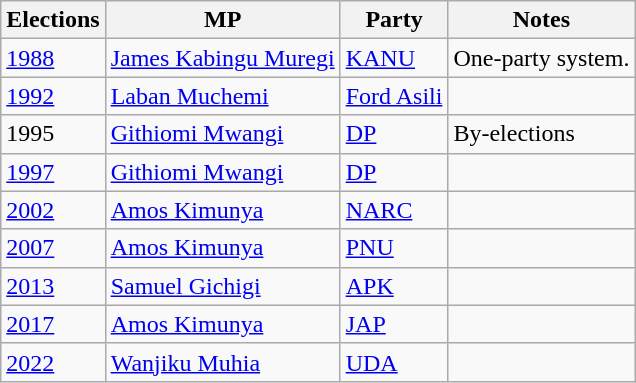<table class="wikitable">
<tr>
<th>Elections</th>
<th>MP</th>
<th>Party</th>
<th>Notes</th>
</tr>
<tr>
<td><a href='#'>1988</a></td>
<td><a href='#'>James Kabingu Muregi</a></td>
<td><a href='#'>KANU</a></td>
<td>One-party system.</td>
</tr>
<tr>
<td><a href='#'>1992</a></td>
<td><a href='#'>Laban Muchemi</a></td>
<td><a href='#'>Ford Asili</a></td>
<td></td>
</tr>
<tr>
<td>1995</td>
<td><a href='#'>Githiomi Mwangi</a></td>
<td><a href='#'>DP</a></td>
<td>By-elections</td>
</tr>
<tr>
<td><a href='#'>1997</a></td>
<td><a href='#'>Githiomi Mwangi</a></td>
<td><a href='#'>DP</a></td>
<td></td>
</tr>
<tr>
<td><a href='#'>2002</a></td>
<td><a href='#'>Amos Kimunya</a></td>
<td><a href='#'>NARC</a></td>
<td></td>
</tr>
<tr>
<td><a href='#'>2007</a></td>
<td><a href='#'>Amos Kimunya</a></td>
<td><a href='#'>PNU</a></td>
<td></td>
</tr>
<tr>
<td><a href='#'>2013</a></td>
<td><a href='#'>Samuel Gichigi</a></td>
<td><a href='#'>APK</a></td>
<td></td>
</tr>
<tr>
<td><a href='#'>2017</a></td>
<td><a href='#'>Amos Kimunya</a></td>
<td><a href='#'>JAP</a></td>
<td></td>
</tr>
<tr>
<td><a href='#'>2022</a></td>
<td><a href='#'>Wanjiku Muhia</a></td>
<td><a href='#'>UDA</a></td>
<td></td>
</tr>
</table>
